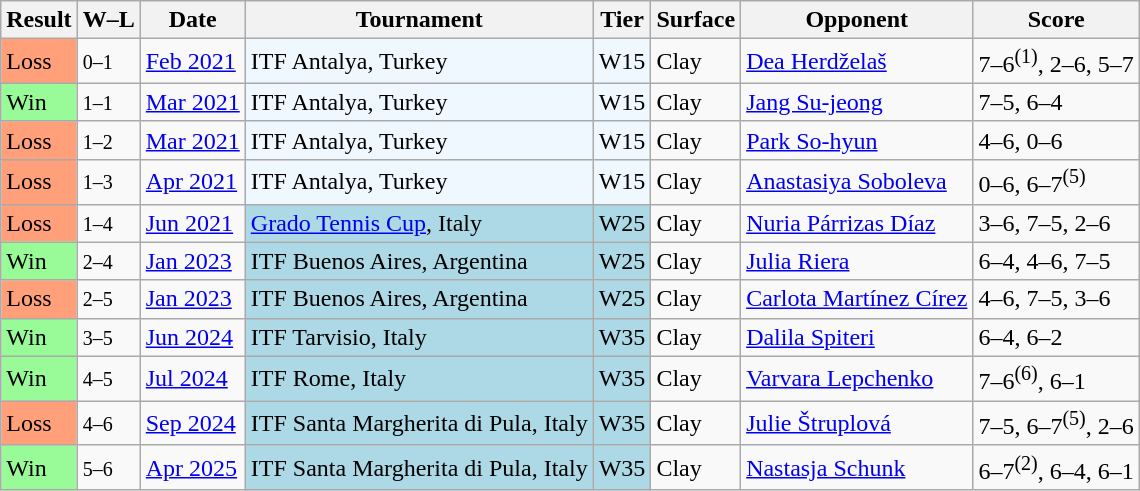<table class="sortable wikitable">
<tr>
<th>Result</th>
<th class="unsortable">W–L</th>
<th>Date</th>
<th>Tournament</th>
<th>Tier</th>
<th>Surface</th>
<th>Opponent</th>
<th class="unsortable">Score</th>
</tr>
<tr>
<td style="background:#ffa07a;">Loss</td>
<td><small>0–1</small></td>
<td><a href='#'>Feb 2021</a></td>
<td style="background:#f0f8ff;">ITF Antalya, Turkey</td>
<td style="background:#f0f8ff;">W15</td>
<td>Clay</td>
<td> <a href='#'>Dea Herdželaš</a></td>
<td>7–6<sup>(1)</sup>, 2–6, 5–7</td>
</tr>
<tr>
<td style="background:#98fb98;">Win</td>
<td><small>1–1</small></td>
<td><a href='#'>Mar 2021</a></td>
<td style="background:#f0f8ff;">ITF Antalya, Turkey</td>
<td style="background:#f0f8ff;">W15</td>
<td>Clay</td>
<td> <a href='#'>Jang Su-jeong</a></td>
<td>7–5, 6–4</td>
</tr>
<tr>
<td style="background:#ffa07a;">Loss</td>
<td><small>1–2</small></td>
<td><a href='#'>Mar 2021</a></td>
<td style="background:#f0f8ff;">ITF Antalya, Turkey</td>
<td style="background:#f0f8ff;">W15</td>
<td>Clay</td>
<td> <a href='#'>Park So-hyun</a></td>
<td>4–6, 0–6</td>
</tr>
<tr>
<td style="background:#ffa07a;">Loss</td>
<td><small>1–3</small></td>
<td><a href='#'>Apr 2021</a></td>
<td style="background:#f0f8ff;">ITF Antalya, Turkey</td>
<td style="background:#f0f8ff;">W15</td>
<td>Clay</td>
<td> <a href='#'>Anastasiya Soboleva</a></td>
<td>0–6, 6–7<sup>(5)</sup></td>
</tr>
<tr>
<td style="background:#ffa07a;">Loss</td>
<td><small>1–4</small></td>
<td><a href='#'>Jun 2021</a></td>
<td style="background:lightblue;"><a href='#'>Grado Tennis Cup</a>, Italy</td>
<td style="background:lightblue;">W25</td>
<td>Clay</td>
<td> <a href='#'>Nuria Párrizas Díaz</a></td>
<td>3–6, 7–5, 2–6</td>
</tr>
<tr>
<td style="background:#98fb98;">Win</td>
<td><small>2–4</small></td>
<td><a href='#'>Jan 2023</a></td>
<td style="background:lightblue;">ITF Buenos Aires, Argentina</td>
<td style="background:lightblue;">W25</td>
<td>Clay</td>
<td> <a href='#'>Julia Riera</a></td>
<td>6–4, 4–6, 7–5</td>
</tr>
<tr>
<td style="background:#ffa07a;">Loss</td>
<td><small>2–5</small></td>
<td><a href='#'>Jan 2023</a></td>
<td style="background:lightblue;">ITF Buenos Aires, Argentina</td>
<td style="background:lightblue;">W25</td>
<td>Clay</td>
<td> <a href='#'>Carlota Martínez Círez</a></td>
<td>4–6, 7–5, 3–6</td>
</tr>
<tr>
<td style="background:#98fb98;">Win</td>
<td><small>3–5</small></td>
<td><a href='#'>Jun 2024</a></td>
<td style="background:lightblue;">ITF Tarvisio, Italy</td>
<td style="background:lightblue;">W35</td>
<td>Clay</td>
<td> <a href='#'>Dalila Spiteri</a></td>
<td>6–4, 6–2</td>
</tr>
<tr>
<td style="background:#98fb98;">Win</td>
<td><small>4–5</small></td>
<td><a href='#'>Jul 2024</a></td>
<td style="background:lightblue;">ITF Rome, Italy</td>
<td style="background:lightblue;">W35</td>
<td>Clay</td>
<td> <a href='#'>Varvara Lepchenko</a></td>
<td>7–6<sup>(6)</sup>, 6–1</td>
</tr>
<tr>
<td style="background:#ffa07a;">Loss</td>
<td><small>4–6</small></td>
<td><a href='#'>Sep 2024</a></td>
<td style="background:lightblue;">ITF Santa Margherita di Pula, Italy</td>
<td style="background:lightblue;">W35</td>
<td>Clay</td>
<td> <a href='#'>Julie Štruplová</a></td>
<td>7–5, 6–7<sup>(5)</sup>, 2–6</td>
</tr>
<tr>
<td style="background:#98fb98;">Win</td>
<td><small>5–6</small></td>
<td><a href='#'>Apr 2025</a></td>
<td style="background:lightblue;">ITF Santa Margherita di Pula, Italy</td>
<td style="background:lightblue;">W35</td>
<td>Clay</td>
<td> <a href='#'>Nastasja Schunk</a></td>
<td>6–7<sup>(2)</sup>, 6–4, 6–1</td>
</tr>
</table>
